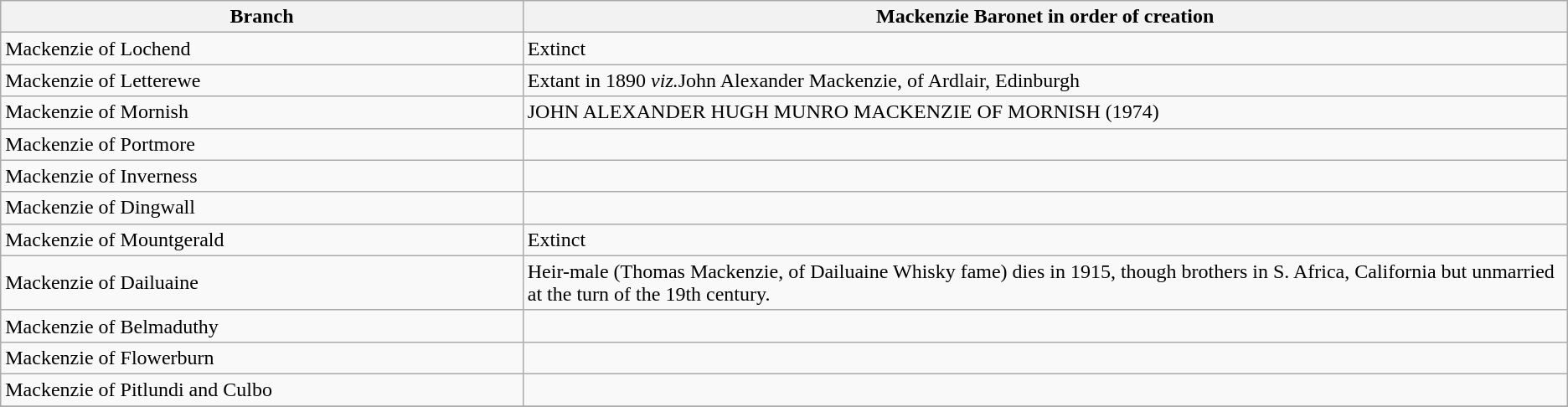<table class="wikitable">
<tr>
<th width="15%">Branch</th>
<th width="30%">Mackenzie Baronet in order of creation</th>
</tr>
<tr>
<td>Mackenzie of Lochend</td>
<td>Extinct</td>
</tr>
<tr>
<td>Mackenzie of Letterewe</td>
<td>Extant in 1890 <em>viz.</em>John Alexander Mackenzie, of Ardlair, Edinburgh</td>
</tr>
<tr>
<td>Mackenzie of Mornish</td>
<td>JOHN ALEXANDER HUGH MUNRO MACKENZIE OF MORNISH (1974)</td>
</tr>
<tr>
<td>Mackenzie of Portmore</td>
<td></td>
</tr>
<tr>
<td>Mackenzie of Inverness</td>
<td></td>
</tr>
<tr>
<td>Mackenzie of Dingwall</td>
<td></td>
</tr>
<tr>
<td>Mackenzie of Mountgerald</td>
<td>Extinct</td>
</tr>
<tr>
<td>Mackenzie of Dailuaine</td>
<td>Heir-male (Thomas Mackenzie, of Dailuaine Whisky fame) dies in 1915, though brothers in S. Africa, California but unmarried at the turn of the 19th century.</td>
</tr>
<tr>
<td>Mackenzie of Belmaduthy</td>
<td></td>
</tr>
<tr>
<td>Mackenzie of Flowerburn</td>
<td></td>
</tr>
<tr>
<td>Mackenzie of Pitlundi and Culbo</td>
<td></td>
</tr>
<tr>
</tr>
</table>
